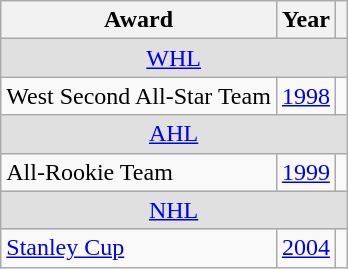<table class="wikitable">
<tr>
<th>Award</th>
<th>Year</th>
<th></th>
</tr>
<tr ALIGN="center" bgcolor="#e0e0e0">
<td colspan="3"><a href='#'>WHL</a></td>
</tr>
<tr>
<td>West Second All-Star Team</td>
<td><a href='#'>1998</a></td>
<td></td>
</tr>
<tr ALIGN="center" bgcolor="#e0e0e0">
<td colspan="3"><a href='#'>AHL</a></td>
</tr>
<tr>
<td>All-Rookie Team</td>
<td><a href='#'>1999</a></td>
<td></td>
</tr>
<tr ALIGN="center" bgcolor="#e0e0e0">
<td colspan="3"><a href='#'>NHL</a></td>
</tr>
<tr>
<td><a href='#'>Stanley Cup</a></td>
<td><a href='#'>2004</a></td>
<td></td>
</tr>
</table>
